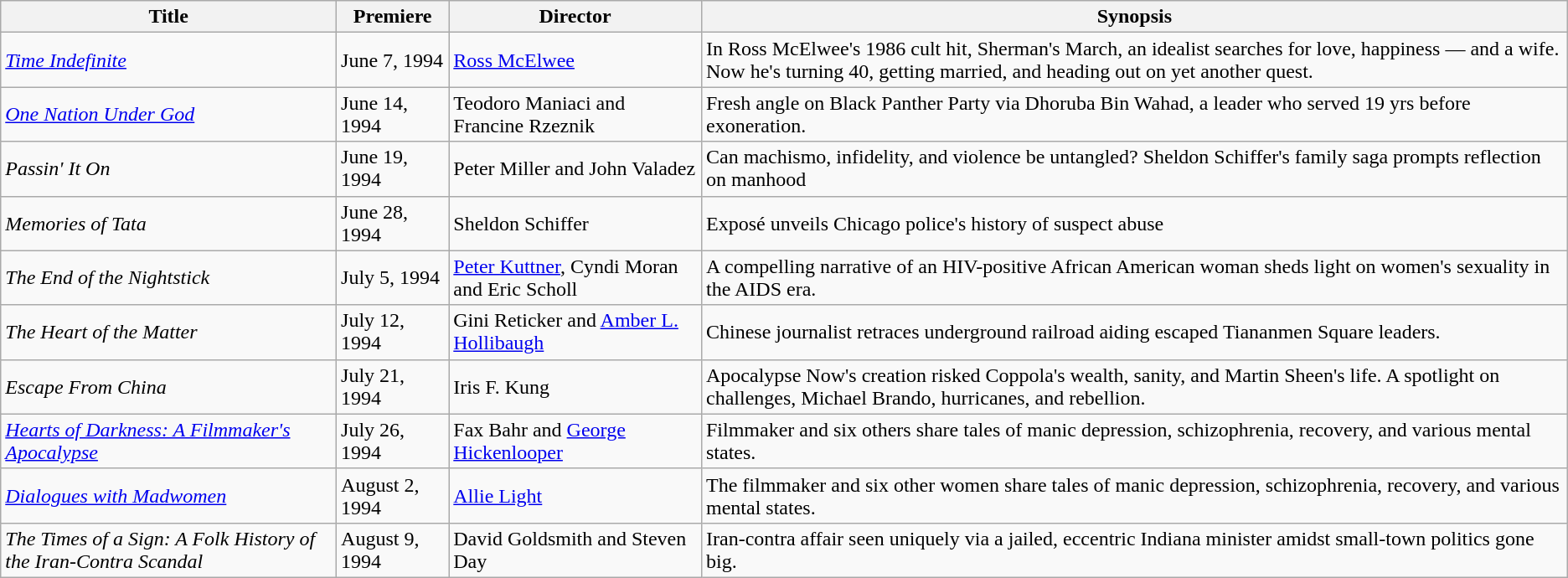<table class="wikitable sortable">
<tr>
<th>Title</th>
<th>Premiere</th>
<th>Director</th>
<th>Synopsis</th>
</tr>
<tr>
<td><em><a href='#'>Time Indefinite</a></em></td>
<td>June 7, 1994</td>
<td><a href='#'>Ross McElwee</a></td>
<td>In Ross McElwee's 1986 cult hit, Sherman's March, an idealist searches for love, happiness — and a wife. Now he's turning 40, getting married, and heading out on yet another quest.</td>
</tr>
<tr>
<td><em><a href='#'>One Nation Under God</a></em></td>
<td>June 14, 1994</td>
<td>Teodoro Maniaci and Francine Rzeznik</td>
<td>Fresh angle on Black Panther Party via Dhoruba Bin Wahad, a leader who served 19 yrs before exoneration.</td>
</tr>
<tr>
<td><em>Passin' It On</em></td>
<td>June 19, 1994</td>
<td>Peter Miller and John Valadez</td>
<td>Can machismo, infidelity, and violence be untangled? Sheldon Schiffer's family saga prompts reflection on manhood</td>
</tr>
<tr>
<td><em>Memories of Tata</em></td>
<td>June 28, 1994</td>
<td>Sheldon Schiffer</td>
<td>Exposé unveils Chicago police's history of suspect abuse</td>
</tr>
<tr>
<td><em>The End of the Nightstick</em></td>
<td>July 5, 1994</td>
<td><a href='#'>Peter Kuttner</a>, Cyndi Moran and Eric Scholl</td>
<td>A compelling narrative of an HIV-positive African American woman sheds light on women's sexuality in the AIDS era.</td>
</tr>
<tr>
<td><em>The Heart of the Matter</em></td>
<td>July 12, 1994</td>
<td>Gini Reticker and <a href='#'>Amber L. Hollibaugh</a></td>
<td>Chinese journalist retraces underground railroad aiding escaped Tiananmen Square leaders.</td>
</tr>
<tr>
<td><em>Escape From China</em></td>
<td>July 21, 1994</td>
<td>Iris F. Kung</td>
<td>Apocalypse Now's creation risked Coppola's wealth, sanity, and Martin Sheen's life. A spotlight on challenges, Michael Brando, hurricanes, and rebellion.</td>
</tr>
<tr>
<td><em><a href='#'>Hearts of Darkness: A Filmmaker's Apocalypse</a></em></td>
<td>July 26, 1994</td>
<td>Fax Bahr and <a href='#'>George Hickenlooper</a></td>
<td>Filmmaker and six others share tales of manic depression, schizophrenia, recovery, and various mental states.</td>
</tr>
<tr>
<td><em><a href='#'>Dialogues with Madwomen</a></em></td>
<td>August 2, 1994</td>
<td><a href='#'>Allie Light</a></td>
<td>The filmmaker and six other women share tales of manic depression, schizophrenia, recovery, and various mental states.</td>
</tr>
<tr>
<td><em>The Times of a Sign: A Folk History of the Iran-Contra Scandal</em></td>
<td>August 9, 1994</td>
<td>David Goldsmith and Steven Day</td>
<td>Iran-contra affair seen uniquely via a jailed, eccentric Indiana minister amidst small-town politics gone big.</td>
</tr>
</table>
